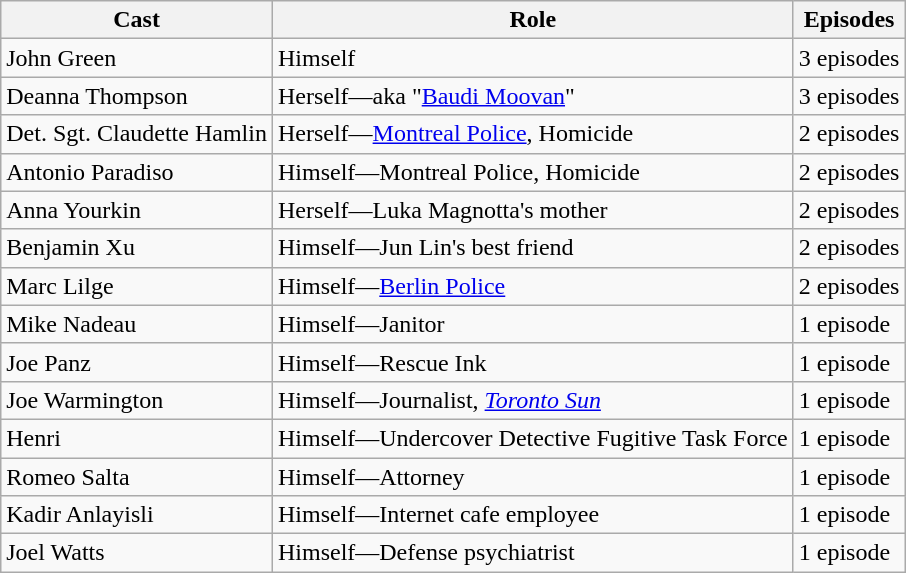<table class="wikitable">
<tr>
<th>Cast</th>
<th>Role</th>
<th>Episodes</th>
</tr>
<tr>
<td>John Green</td>
<td>Himself</td>
<td>3 episodes</td>
</tr>
<tr>
<td>Deanna Thompson</td>
<td>Herself—aka "<a href='#'>Baudi Moovan</a>"</td>
<td>3 episodes</td>
</tr>
<tr>
<td>Det. Sgt. Claudette Hamlin</td>
<td>Herself—<a href='#'>Montreal Police</a>, Homicide</td>
<td>2 episodes</td>
</tr>
<tr>
<td>Antonio Paradiso</td>
<td>Himself—Montreal Police, Homicide</td>
<td>2 episodes</td>
</tr>
<tr>
<td>Anna Yourkin</td>
<td>Herself—Luka Magnotta's mother</td>
<td>2 episodes</td>
</tr>
<tr>
<td>Benjamin Xu</td>
<td>Himself—Jun Lin's best friend</td>
<td>2 episodes</td>
</tr>
<tr>
<td>Marc Lilge</td>
<td>Himself—<a href='#'>Berlin Police</a></td>
<td>2 episodes</td>
</tr>
<tr>
<td>Mike Nadeau</td>
<td>Himself—Janitor</td>
<td>1 episode</td>
</tr>
<tr>
<td>Joe Panz</td>
<td>Himself—Rescue Ink</td>
<td>1 episode</td>
</tr>
<tr>
<td>Joe Warmington</td>
<td>Himself—Journalist, <em><a href='#'>Toronto Sun</a></em></td>
<td>1 episode</td>
</tr>
<tr>
<td>Henri</td>
<td>Himself—Undercover Detective Fugitive Task Force</td>
<td>1 episode</td>
</tr>
<tr>
<td>Romeo Salta</td>
<td>Himself—Attorney</td>
<td>1 episode</td>
</tr>
<tr>
<td>Kadir Anlayisli</td>
<td>Himself—Internet cafe employee</td>
<td>1 episode</td>
</tr>
<tr>
<td>Joel Watts</td>
<td>Himself—Defense psychiatrist</td>
<td>1 episode</td>
</tr>
</table>
